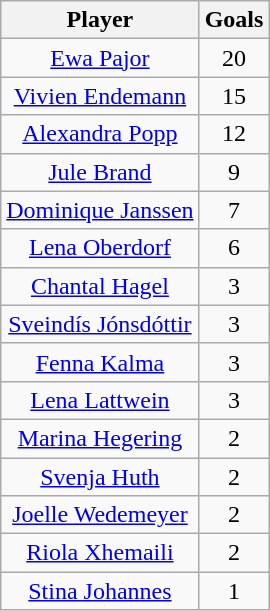<table class="wikitable" style="text-align:center;">
<tr>
<th>Player</th>
<th>Goals</th>
</tr>
<tr>
<td><a href='#'>Ewa Pajor</a></td>
<td>20</td>
</tr>
<tr>
<td><a href='#'>Vivien Endemann</a></td>
<td>15</td>
</tr>
<tr>
<td><a href='#'>Alexandra Popp</a></td>
<td>12</td>
</tr>
<tr>
<td><a href='#'>Jule Brand</a></td>
<td>9</td>
</tr>
<tr>
<td><a href='#'>Dominique Janssen</a></td>
<td>7</td>
</tr>
<tr>
<td><a href='#'>Lena Oberdorf</a></td>
<td>6</td>
</tr>
<tr>
<td><a href='#'>Chantal Hagel</a></td>
<td>3</td>
</tr>
<tr>
<td><a href='#'>Sveindís Jónsdóttir</a></td>
<td>3</td>
</tr>
<tr>
<td><a href='#'>Fenna Kalma</a></td>
<td>3</td>
</tr>
<tr>
<td><a href='#'>Lena Lattwein</a></td>
<td>3</td>
</tr>
<tr>
<td><a href='#'>Marina Hegering</a></td>
<td>2</td>
</tr>
<tr>
<td><a href='#'>Svenja Huth</a></td>
<td>2</td>
</tr>
<tr>
<td><a href='#'>Joelle Wedemeyer</a></td>
<td>2</td>
</tr>
<tr>
<td><a href='#'>Riola Xhemaili</a></td>
<td>2</td>
</tr>
<tr>
<td><a href='#'>Stina Johannes</a></td>
<td>1</td>
</tr>
</table>
